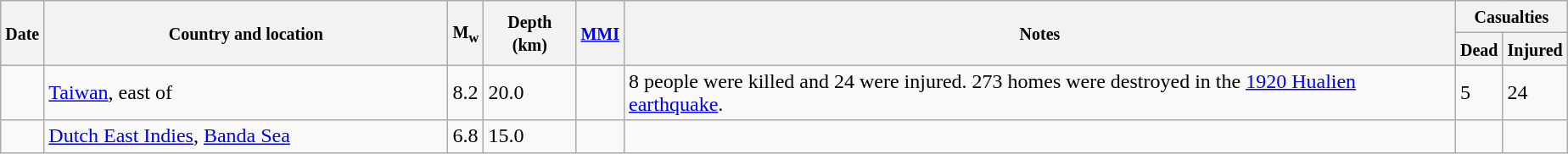<table class="wikitable sortable sort-under" style="border:1px black; margin-left:1em;">
<tr>
<th rowspan="2"><small>Date</small></th>
<th rowspan="2" style="width: 310px"><small>Country and location</small></th>
<th rowspan="2"><small>M<sub>w</sub></small></th>
<th rowspan="2"><small>Depth (km)</small></th>
<th rowspan="2"><small><a href='#'>MMI</a></small></th>
<th rowspan="2" class="unsortable"><small>Notes</small></th>
<th colspan="2"><small>Casualties</small></th>
</tr>
<tr>
<th><small>Dead</small></th>
<th><small>Injured</small></th>
</tr>
<tr>
<td></td>
<td><a href='#'>Taiwan</a>, east of</td>
<td>8.2</td>
<td>20.0</td>
<td></td>
<td>8 people were killed and 24 were injured. 273 homes were destroyed in the <a href='#'>1920 Hualien earthquake</a>.</td>
<td>5</td>
<td>24</td>
</tr>
<tr>
<td></td>
<td><a href='#'>Dutch East Indies</a>, <a href='#'>Banda Sea</a></td>
<td>6.8</td>
<td>15.0</td>
<td></td>
<td></td>
<td></td>
<td></td>
</tr>
</table>
